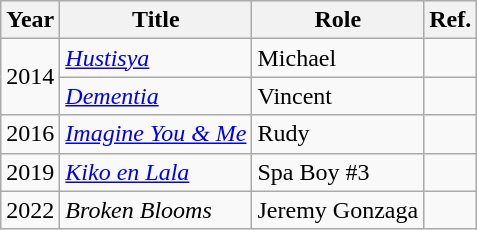<table class="wikitable">
<tr>
<th>Year</th>
<th>Title</th>
<th>Role</th>
<th>Ref.</th>
</tr>
<tr>
<td rowspan="2">2014</td>
<td><em><a href='#'>Hustisya</a></em></td>
<td>Michael</td>
<td></td>
</tr>
<tr>
<td><em><a href='#'>Dementia</a></em></td>
<td>Vincent</td>
<td></td>
</tr>
<tr>
<td>2016</td>
<td><em><a href='#'>Imagine You & Me</a></em></td>
<td>Rudy</td>
<td></td>
</tr>
<tr>
<td>2019</td>
<td><em><a href='#'>Kiko en Lala</a></em></td>
<td>Spa Boy #3</td>
<td></td>
</tr>
<tr>
<td>2022</td>
<td><em>Broken Blooms</em></td>
<td>Jeremy Gonzaga</td>
<td></td>
</tr>
</table>
